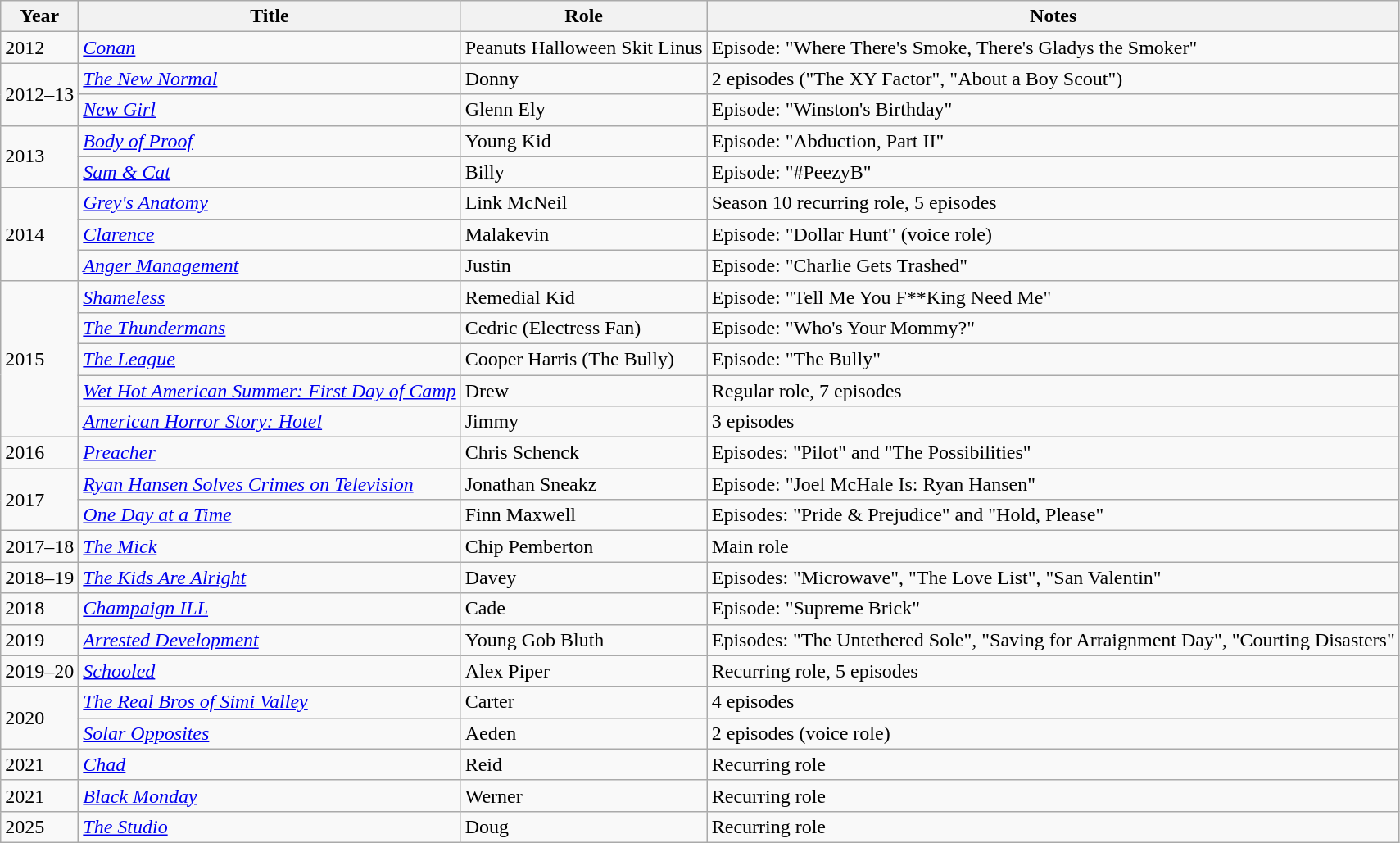<table class="wikitable sortable">
<tr>
<th>Year</th>
<th>Title</th>
<th>Role</th>
<th class="unsortable">Notes</th>
</tr>
<tr>
<td>2012</td>
<td><em><a href='#'>Conan</a></em></td>
<td>Peanuts Halloween Skit Linus</td>
<td>Episode: "Where There's Smoke, There's Gladys the Smoker"</td>
</tr>
<tr>
<td rowspan="2">2012–13</td>
<td><em><a href='#'>The New Normal</a></em></td>
<td>Donny</td>
<td>2 episodes ("The XY Factor", "About a Boy Scout")</td>
</tr>
<tr>
<td><em><a href='#'>New Girl</a></em></td>
<td>Glenn Ely</td>
<td>Episode: "Winston's Birthday"</td>
</tr>
<tr>
<td rowspan="2">2013</td>
<td><em><a href='#'>Body of Proof</a></em></td>
<td>Young Kid</td>
<td>Episode: "Abduction, Part II"</td>
</tr>
<tr>
<td><em><a href='#'>Sam & Cat</a></em></td>
<td>Billy</td>
<td>Episode: "#PeezyB"</td>
</tr>
<tr>
<td rowspan="3">2014</td>
<td><em><a href='#'>Grey's Anatomy</a></em></td>
<td>Link McNeil</td>
<td>Season 10 recurring role, 5 episodes</td>
</tr>
<tr>
<td><em><a href='#'>Clarence</a></em></td>
<td>Malakevin</td>
<td>Episode: "Dollar Hunt" (voice role)</td>
</tr>
<tr>
<td><em><a href='#'>Anger Management</a></em></td>
<td>Justin</td>
<td>Episode: "Charlie Gets Trashed"</td>
</tr>
<tr>
<td rowspan="5">2015</td>
<td><em><a href='#'>Shameless</a></em></td>
<td>Remedial Kid</td>
<td>Episode: "Tell Me You F**King Need Me"</td>
</tr>
<tr>
<td><em><a href='#'>The Thundermans</a></em></td>
<td>Cedric (Electress Fan)</td>
<td>Episode: "Who's Your Mommy?"</td>
</tr>
<tr>
<td><em><a href='#'>The League</a></em></td>
<td>Cooper Harris (The Bully)</td>
<td>Episode: "The Bully"</td>
</tr>
<tr>
<td><em><a href='#'>Wet Hot American Summer: First Day of Camp</a></em></td>
<td>Drew</td>
<td>Regular role, 7 episodes</td>
</tr>
<tr>
<td><em><a href='#'>American Horror Story: Hotel</a></em></td>
<td>Jimmy</td>
<td>3 episodes</td>
</tr>
<tr>
<td>2016</td>
<td><em><a href='#'>Preacher</a></em></td>
<td>Chris Schenck</td>
<td>Episodes: "Pilot" and "The Possibilities"</td>
</tr>
<tr>
<td rowspan="2">2017</td>
<td><em><a href='#'>Ryan Hansen Solves Crimes on Television</a></em></td>
<td>Jonathan Sneakz</td>
<td>Episode: "Joel McHale Is: Ryan Hansen"</td>
</tr>
<tr>
<td><em><a href='#'>One Day at a Time</a></em></td>
<td>Finn Maxwell</td>
<td>Episodes: "Pride & Prejudice" and "Hold, Please"</td>
</tr>
<tr>
<td>2017–18</td>
<td><em><a href='#'>The Mick</a></em></td>
<td>Chip Pemberton</td>
<td>Main role</td>
</tr>
<tr>
<td>2018–19</td>
<td><em><a href='#'>The Kids Are Alright</a></em></td>
<td>Davey</td>
<td>Episodes: "Microwave", "The Love List", "San Valentin"</td>
</tr>
<tr>
<td>2018</td>
<td><em><a href='#'>Champaign ILL</a></em></td>
<td>Cade</td>
<td>Episode: "Supreme Brick"</td>
</tr>
<tr>
<td>2019</td>
<td><em><a href='#'>Arrested Development</a></em></td>
<td>Young Gob Bluth</td>
<td>Episodes: "The Untethered Sole", "Saving for Arraignment Day", "Courting Disasters"</td>
</tr>
<tr>
<td>2019–20</td>
<td><em><a href='#'>Schooled</a></em></td>
<td>Alex Piper</td>
<td>Recurring role, 5 episodes</td>
</tr>
<tr>
<td rowspan="2">2020</td>
<td><em><a href='#'>The Real Bros of Simi Valley</a></em></td>
<td>Carter</td>
<td>4 episodes</td>
</tr>
<tr>
<td><em><a href='#'>Solar Opposites</a></em></td>
<td>Aeden</td>
<td>2 episodes (voice role)</td>
</tr>
<tr>
<td>2021</td>
<td><em><a href='#'>Chad</a></em></td>
<td>Reid</td>
<td>Recurring role</td>
</tr>
<tr>
<td>2021</td>
<td><em><a href='#'>Black Monday</a></em></td>
<td>Werner</td>
<td>Recurring role</td>
</tr>
<tr>
<td>2025</td>
<td><em><a href='#'>The Studio</a></em></td>
<td>Doug</td>
<td>Recurring role</td>
</tr>
</table>
